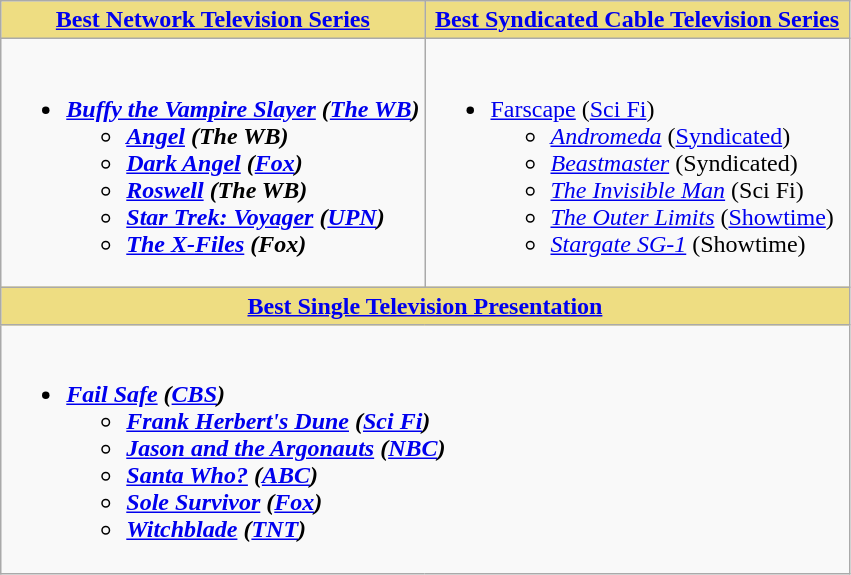<table class=wikitable>
<tr>
<th style="background:#EEDD82; width:50%"><a href='#'>Best Network Television Series</a></th>
<th style="background:#EEDD82; width:50%"><a href='#'>Best Syndicated Cable Television Series</a></th>
</tr>
<tr>
<td valign="top"><br><ul><li><strong><em><a href='#'>Buffy the Vampire Slayer</a><em> (<a href='#'>The WB</a>)<strong><ul><li></em><a href='#'>Angel</a><em> (The WB)</li><li></em><a href='#'>Dark Angel</a><em> (<a href='#'>Fox</a>)</li><li></em><a href='#'>Roswell</a><em> (The WB)</li><li></em><a href='#'>Star Trek: Voyager</a><em> (<a href='#'>UPN</a>)</li><li></em><a href='#'>The X-Files</a><em> (Fox)</li></ul></li></ul></td>
<td valign="top"><br><ul><li></em></strong><a href='#'>Farscape</a></em> (<a href='#'>Sci Fi</a>)</strong><ul><li><em><a href='#'>Andromeda</a></em> (<a href='#'>Syndicated</a>)</li><li><em><a href='#'>Beastmaster</a></em> (Syndicated)</li><li><em><a href='#'>The Invisible Man</a></em> (Sci Fi)</li><li><em><a href='#'>The Outer Limits</a></em> (<a href='#'>Showtime</a>)</li><li><em><a href='#'>Stargate SG-1</a></em> (Showtime)</li></ul></li></ul></td>
</tr>
<tr>
<th colspan="2" style="background:#EEDD82; width:50%"><a href='#'>Best Single Television Presentation</a></th>
</tr>
<tr>
<td colspan="2" valign="top"><br><ul><li><strong><em><a href='#'>Fail Safe</a><em> (<a href='#'>CBS</a>)<strong><ul><li></em><a href='#'>Frank Herbert's Dune</a><em> (<a href='#'>Sci Fi</a>)</li><li></em><a href='#'>Jason and the Argonauts</a><em> (<a href='#'>NBC</a>)</li><li></em><a href='#'>Santa Who?</a><em> (<a href='#'>ABC</a>)</li><li></em><a href='#'>Sole Survivor</a><em> (<a href='#'>Fox</a>)</li><li></em><a href='#'>Witchblade</a><em> (<a href='#'>TNT</a>)</li></ul></li></ul></td>
</tr>
</table>
